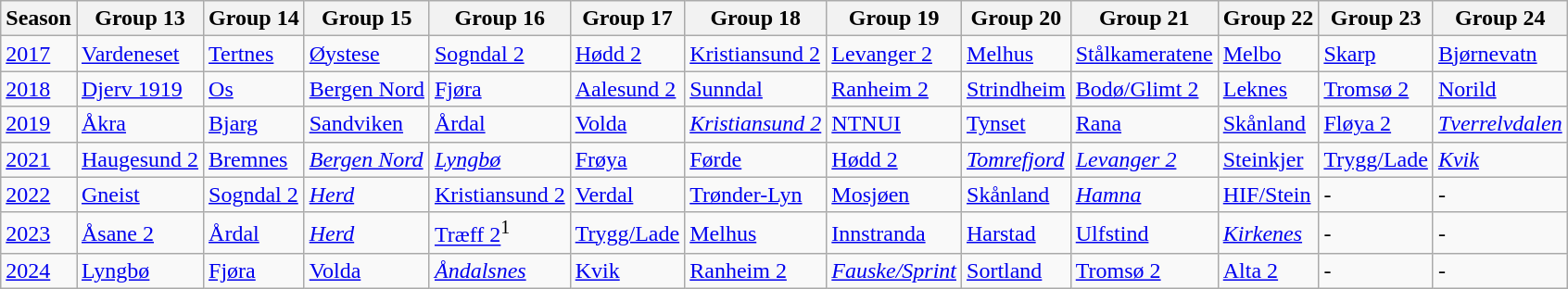<table clear="left" class="wikitable">
<tr>
<th>Season</th>
<th>Group 13</th>
<th>Group 14</th>
<th>Group 15</th>
<th>Group 16</th>
<th>Group 17</th>
<th>Group 18</th>
<th>Group 19</th>
<th>Group 20</th>
<th>Group 21</th>
<th>Group 22</th>
<th>Group 23</th>
<th>Group 24</th>
</tr>
<tr>
<td><a href='#'>2017</a></td>
<td><a href='#'>Vardeneset</a></td>
<td><a href='#'>Tertnes</a></td>
<td><a href='#'>Øystese</a></td>
<td><a href='#'>Sogndal 2</a></td>
<td><a href='#'>Hødd 2</a></td>
<td><a href='#'>Kristiansund 2</a></td>
<td><a href='#'>Levanger 2</a></td>
<td><a href='#'>Melhus</a></td>
<td><a href='#'>Stålkameratene</a></td>
<td><a href='#'>Melbo</a></td>
<td><a href='#'>Skarp</a></td>
<td><a href='#'>Bjørnevatn</a></td>
</tr>
<tr>
<td><a href='#'>2018</a></td>
<td><a href='#'>Djerv 1919</a></td>
<td><a href='#'>Os</a></td>
<td><a href='#'>Bergen Nord</a></td>
<td><a href='#'>Fjøra</a></td>
<td><a href='#'>Aalesund 2</a></td>
<td><a href='#'>Sunndal</a></td>
<td><a href='#'>Ranheim 2</a></td>
<td><a href='#'>Strindheim</a></td>
<td><a href='#'>Bodø/Glimt 2</a></td>
<td><a href='#'>Leknes</a></td>
<td><a href='#'>Tromsø 2</a></td>
<td><a href='#'>Norild</a></td>
</tr>
<tr>
<td><a href='#'>2019</a></td>
<td><a href='#'>Åkra</a></td>
<td><a href='#'>Bjarg</a></td>
<td><a href='#'>Sandviken</a></td>
<td><a href='#'>Årdal</a></td>
<td><a href='#'>Volda</a></td>
<td><em><a href='#'>Kristiansund 2</a></em></td>
<td><a href='#'>NTNUI</a></td>
<td><a href='#'>Tynset</a></td>
<td><a href='#'>Rana</a></td>
<td><a href='#'>Skånland</a></td>
<td><a href='#'>Fløya 2</a></td>
<td><em><a href='#'>Tverrelvdalen</a></em></td>
</tr>
<tr>
<td><a href='#'>2021</a></td>
<td><a href='#'>Haugesund 2</a></td>
<td><a href='#'>Bremnes</a></td>
<td><em><a href='#'>Bergen Nord</a></em></td>
<td><em><a href='#'>Lyngbø</a></em></td>
<td><a href='#'>Frøya</a></td>
<td><a href='#'>Førde</a></td>
<td><a href='#'>Hødd 2</a></td>
<td><em><a href='#'>Tomrefjord</a></em></td>
<td><em><a href='#'>Levanger 2</a></em></td>
<td><a href='#'>Steinkjer</a></td>
<td><a href='#'>Trygg/Lade</a></td>
<td><em><a href='#'>Kvik</a></em></td>
</tr>
<tr>
<td><a href='#'>2022</a></td>
<td><a href='#'>Gneist</a></td>
<td><a href='#'>Sogndal 2</a></td>
<td><em><a href='#'>Herd</a></em></td>
<td><a href='#'>Kristiansund 2</a></td>
<td><a href='#'>Verdal</a></td>
<td><a href='#'>Trønder-Lyn</a></td>
<td><a href='#'>Mosjøen</a></td>
<td><a href='#'>Skånland</a></td>
<td><em><a href='#'>Hamna</a></em></td>
<td><a href='#'>HIF/Stein</a></td>
<td>-</td>
<td>-</td>
</tr>
<tr>
<td><a href='#'>2023</a></td>
<td><a href='#'>Åsane 2</a></td>
<td><a href='#'>Årdal</a></td>
<td><em><a href='#'>Herd</a></em></td>
<td><a href='#'>Træff 2</a><sup>1</sup></td>
<td><a href='#'>Trygg/Lade</a></td>
<td><a href='#'>Melhus</a></td>
<td><a href='#'>Innstranda</a></td>
<td><a href='#'>Harstad</a></td>
<td><a href='#'>Ulfstind</a></td>
<td><em><a href='#'>Kirkenes</a></em></td>
<td>-</td>
<td>-</td>
</tr>
<tr>
<td><a href='#'>2024</a></td>
<td><a href='#'>Lyngbø</a></td>
<td><a href='#'>Fjøra</a></td>
<td><a href='#'>Volda</a></td>
<td><em><a href='#'>Åndalsnes</a></em></td>
<td><a href='#'>Kvik</a></td>
<td><a href='#'>Ranheim 2</a></td>
<td><em><a href='#'>Fauske/Sprint</a></em></td>
<td><a href='#'>Sortland</a></td>
<td><a href='#'>Tromsø 2</a></td>
<td><a href='#'>Alta 2</a></td>
<td>-</td>
<td>-</td>
</tr>
</table>
